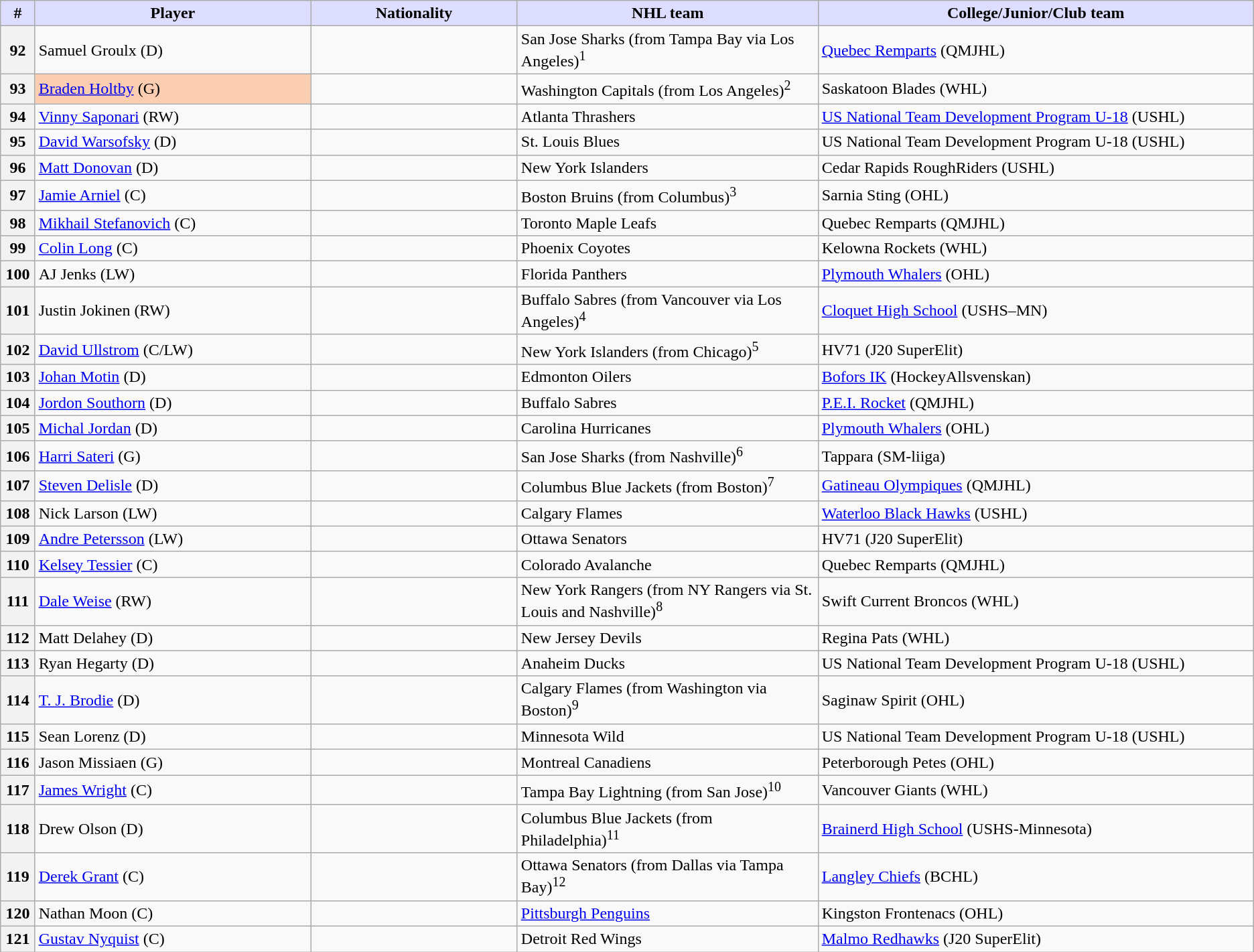<table class="wikitable sortable">
<tr>
<th style="background:#ddf; width:2.75%;">#</th>
<th style="background:#ddf; width:22.0%;">Player</th>
<th style="background:#ddf; width:16.5%;">Nationality</th>
<th style="background:#ddf; width:24.0%;">NHL team</th>
<th style="background:#ddf; width:100.0%;">College/Junior/Club team</th>
</tr>
<tr>
<th>92</th>
<td>Samuel Groulx (D)</td>
<td></td>
<td>San Jose Sharks (from Tampa Bay via Los Angeles)<sup>1</sup></td>
<td><a href='#'>Quebec Remparts</a> (QMJHL)</td>
</tr>
<tr>
<th>93</th>
<td bgcolor="#FBCEB1"><a href='#'>Braden Holtby</a> (G)</td>
<td></td>
<td>Washington Capitals (from Los Angeles)<sup>2</sup></td>
<td>Saskatoon Blades (WHL)</td>
</tr>
<tr>
<th>94</th>
<td><a href='#'>Vinny Saponari</a> (RW)</td>
<td></td>
<td>Atlanta Thrashers</td>
<td><a href='#'>US National Team Development Program U-18</a> (USHL)</td>
</tr>
<tr>
<th>95</th>
<td><a href='#'>David Warsofsky</a> (D)</td>
<td></td>
<td>St. Louis Blues</td>
<td>US National Team Development Program U-18 (USHL)</td>
</tr>
<tr>
<th>96</th>
<td><a href='#'>Matt Donovan</a> (D)</td>
<td></td>
<td>New York Islanders</td>
<td>Cedar Rapids RoughRiders (USHL)</td>
</tr>
<tr>
<th>97</th>
<td><a href='#'>Jamie Arniel</a> (C)</td>
<td></td>
<td>Boston Bruins (from Columbus)<sup>3</sup></td>
<td>Sarnia Sting (OHL)</td>
</tr>
<tr>
<th>98</th>
<td><a href='#'>Mikhail Stefanovich</a> (C)</td>
<td></td>
<td>Toronto Maple Leafs</td>
<td>Quebec Remparts (QMJHL)</td>
</tr>
<tr>
<th>99</th>
<td><a href='#'>Colin Long</a> (C)</td>
<td></td>
<td>Phoenix Coyotes</td>
<td>Kelowna Rockets (WHL)</td>
</tr>
<tr>
<th>100</th>
<td>AJ Jenks (LW)</td>
<td></td>
<td>Florida Panthers</td>
<td><a href='#'>Plymouth Whalers</a> (OHL)</td>
</tr>
<tr>
<th>101</th>
<td>Justin Jokinen (RW)</td>
<td></td>
<td>Buffalo Sabres (from Vancouver via Los Angeles)<sup>4</sup></td>
<td><a href='#'>Cloquet High School</a> (USHS–MN)</td>
</tr>
<tr>
<th>102</th>
<td><a href='#'>David Ullstrom</a> (C/LW)</td>
<td></td>
<td>New York Islanders (from Chicago)<sup>5</sup></td>
<td>HV71 (J20 SuperElit)</td>
</tr>
<tr>
<th>103</th>
<td><a href='#'>Johan Motin</a> (D)</td>
<td></td>
<td>Edmonton Oilers</td>
<td><a href='#'>Bofors IK</a> (HockeyAllsvenskan)</td>
</tr>
<tr>
<th>104</th>
<td><a href='#'>Jordon Southorn</a> (D)</td>
<td></td>
<td>Buffalo Sabres</td>
<td><a href='#'>P.E.I. Rocket</a> (QMJHL)</td>
</tr>
<tr>
<th>105</th>
<td><a href='#'>Michal Jordan</a> (D)</td>
<td></td>
<td>Carolina Hurricanes</td>
<td><a href='#'>Plymouth Whalers</a> (OHL)</td>
</tr>
<tr>
<th>106</th>
<td><a href='#'>Harri Sateri</a> (G)</td>
<td></td>
<td>San Jose Sharks (from Nashville)<sup>6</sup></td>
<td>Tappara (SM-liiga)</td>
</tr>
<tr>
<th>107</th>
<td><a href='#'>Steven Delisle</a> (D)</td>
<td></td>
<td>Columbus Blue Jackets (from Boston)<sup>7</sup></td>
<td><a href='#'>Gatineau Olympiques</a> (QMJHL)</td>
</tr>
<tr>
<th>108</th>
<td>Nick Larson (LW)</td>
<td></td>
<td>Calgary Flames</td>
<td><a href='#'>Waterloo Black Hawks</a> (USHL)</td>
</tr>
<tr>
<th>109</th>
<td><a href='#'>Andre Petersson</a> (LW)</td>
<td></td>
<td>Ottawa Senators</td>
<td>HV71 (J20 SuperElit)</td>
</tr>
<tr>
<th>110</th>
<td><a href='#'>Kelsey Tessier</a> (C)</td>
<td></td>
<td>Colorado Avalanche</td>
<td>Quebec Remparts (QMJHL)</td>
</tr>
<tr>
<th>111</th>
<td><a href='#'>Dale Weise</a> (RW)</td>
<td></td>
<td>New York Rangers (from NY Rangers via St. Louis and Nashville)<sup>8</sup></td>
<td>Swift Current Broncos (WHL)</td>
</tr>
<tr>
<th>112</th>
<td>Matt Delahey (D)</td>
<td></td>
<td>New Jersey Devils</td>
<td>Regina Pats (WHL)</td>
</tr>
<tr>
<th>113</th>
<td>Ryan Hegarty (D)</td>
<td></td>
<td>Anaheim Ducks</td>
<td>US National Team Development Program U-18 (USHL)</td>
</tr>
<tr>
<th>114</th>
<td><a href='#'>T. J. Brodie</a> (D)</td>
<td></td>
<td>Calgary Flames (from Washington via Boston)<sup>9</sup></td>
<td>Saginaw Spirit (OHL)</td>
</tr>
<tr>
<th>115</th>
<td>Sean Lorenz (D)</td>
<td></td>
<td>Minnesota Wild</td>
<td>US National Team Development Program U-18 (USHL)</td>
</tr>
<tr>
<th>116</th>
<td>Jason Missiaen (G)</td>
<td></td>
<td>Montreal Canadiens</td>
<td>Peterborough Petes (OHL)</td>
</tr>
<tr>
<th>117</th>
<td><a href='#'>James Wright</a> (C)</td>
<td></td>
<td>Tampa Bay Lightning (from San Jose)<sup>10</sup></td>
<td>Vancouver Giants (WHL)</td>
</tr>
<tr>
<th>118</th>
<td>Drew Olson (D)</td>
<td></td>
<td>Columbus Blue Jackets (from Philadelphia)<sup>11</sup></td>
<td><a href='#'>Brainerd High School</a> (USHS-Minnesota)</td>
</tr>
<tr>
<th>119</th>
<td><a href='#'>Derek Grant</a> (C)</td>
<td></td>
<td>Ottawa Senators (from Dallas via Tampa Bay)<sup>12</sup></td>
<td><a href='#'>Langley Chiefs</a> (BCHL)</td>
</tr>
<tr>
<th>120</th>
<td>Nathan Moon (C)</td>
<td></td>
<td><a href='#'>Pittsburgh Penguins</a></td>
<td>Kingston Frontenacs (OHL)</td>
</tr>
<tr>
<th>121</th>
<td><a href='#'>Gustav Nyquist</a> (C)</td>
<td></td>
<td>Detroit Red Wings</td>
<td><a href='#'>Malmo Redhawks</a> (J20 SuperElit)</td>
</tr>
</table>
